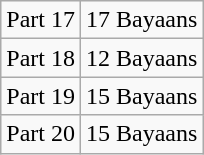<table class="wikitable">
<tr>
<td>Part 17</td>
<td>17 Bayaans</td>
</tr>
<tr>
<td>Part 18</td>
<td>12 Bayaans</td>
</tr>
<tr>
<td>Part 19</td>
<td>15 Bayaans</td>
</tr>
<tr>
<td>Part 20</td>
<td>15 Bayaans</td>
</tr>
</table>
